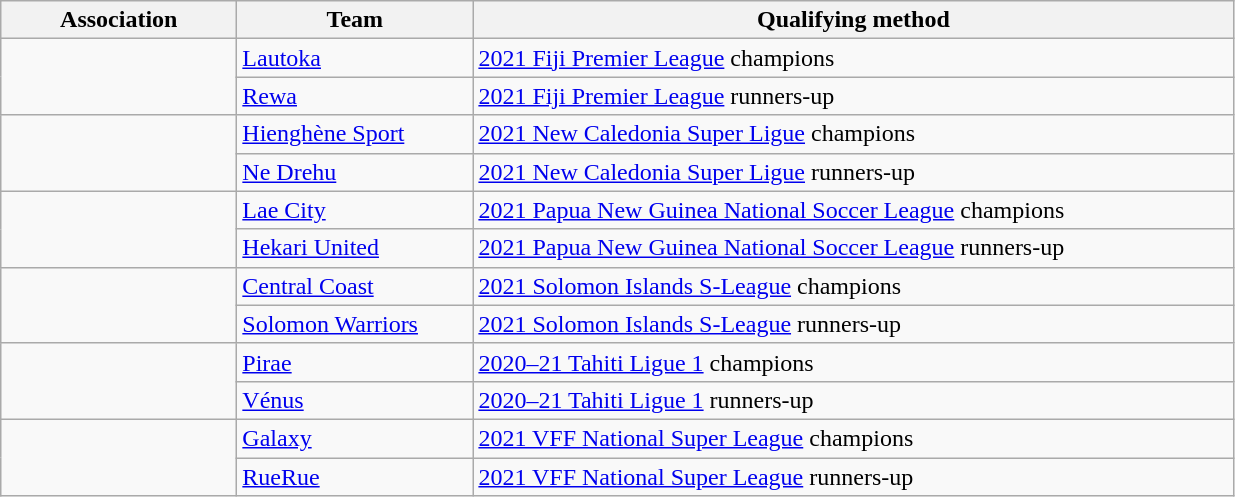<table class="wikitable">
<tr>
<th width=150>Association</th>
<th width=150>Team</th>
<th width=500>Qualifying method</th>
</tr>
<tr>
<td rowspan=2></td>
<td><a href='#'>Lautoka</a></td>
<td><a href='#'>2021 Fiji Premier League</a> champions</td>
</tr>
<tr>
<td><a href='#'>Rewa</a></td>
<td><a href='#'>2021 Fiji Premier League</a> runners-up</td>
</tr>
<tr>
<td rowspan=2></td>
<td><a href='#'>Hienghène Sport</a></td>
<td><a href='#'>2021 New Caledonia Super Ligue</a> champions</td>
</tr>
<tr>
<td><a href='#'>Ne Drehu</a></td>
<td><a href='#'>2021 New Caledonia Super Ligue</a> runners-up</td>
</tr>
<tr>
<td rowspan=2></td>
<td><a href='#'>Lae City</a></td>
<td><a href='#'>2021 Papua New Guinea National Soccer League</a> champions</td>
</tr>
<tr>
<td><a href='#'>Hekari United</a></td>
<td><a href='#'>2021 Papua New Guinea National Soccer League</a> runners-up</td>
</tr>
<tr>
<td rowspan=2></td>
<td><a href='#'>Central Coast</a></td>
<td><a href='#'>2021 Solomon Islands S-League</a> champions</td>
</tr>
<tr>
<td><a href='#'>Solomon Warriors</a></td>
<td><a href='#'>2021 Solomon Islands S-League</a> runners-up</td>
</tr>
<tr>
<td rowspan=2></td>
<td><a href='#'>Pirae</a></td>
<td><a href='#'>2020–21 Tahiti Ligue 1</a> champions</td>
</tr>
<tr>
<td><a href='#'>Vénus</a></td>
<td><a href='#'>2020–21 Tahiti Ligue 1</a> runners-up</td>
</tr>
<tr>
<td rowspan=2></td>
<td><a href='#'>Galaxy</a></td>
<td><a href='#'>2021 VFF National Super League</a> champions</td>
</tr>
<tr>
<td><a href='#'>RueRue</a></td>
<td><a href='#'>2021 VFF National Super League</a> runners-up</td>
</tr>
</table>
